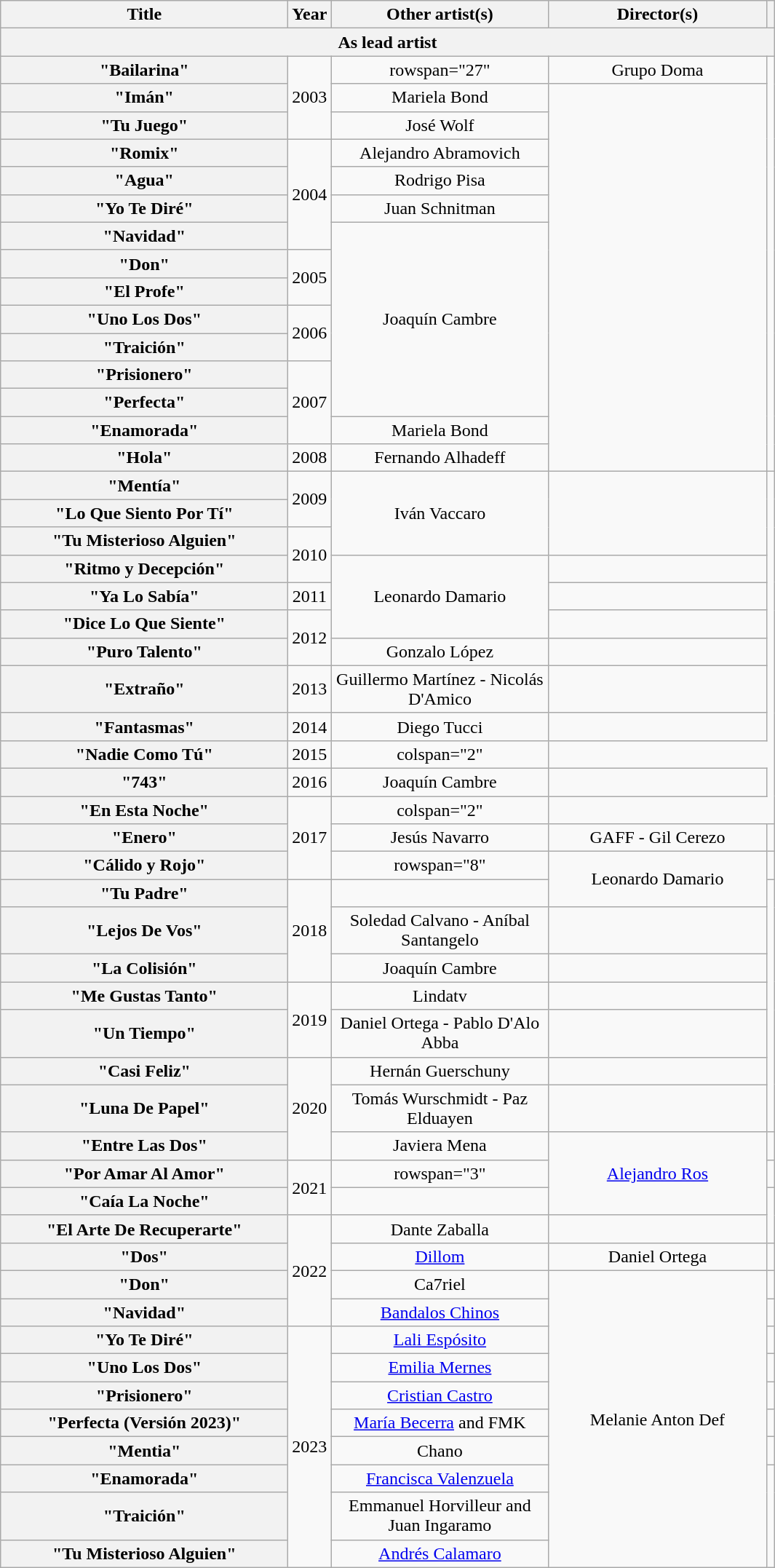<table class="wikitable plainrowheaders" style="text-align:center;">
<tr>
<th scope="col" style="width:16em;">Title</th>
<th scope="col">Year</th>
<th scope="col" style="width:12em;">Other artist(s)</th>
<th scope="col" style="width:12em;">Director(s)</th>
<th scope="col"></th>
</tr>
<tr>
<th scope="col" colspan="5">As lead artist</th>
</tr>
<tr>
<th scope="row">"Bailarina"</th>
<td rowspan="3">2003</td>
<td>rowspan="27" </td>
<td>Grupo Doma</td>
<td rowspan="15"></td>
</tr>
<tr>
<th scope="row">"Imán"</th>
<td>Mariela Bond</td>
</tr>
<tr>
<th scope="row">"Tu Juego"</th>
<td>José Wolf</td>
</tr>
<tr>
<th scope="row">"Romix"</th>
<td rowspan="4">2004</td>
<td>Alejandro Abramovich</td>
</tr>
<tr>
<th scope="row">"Agua"</th>
<td>Rodrigo Pisa</td>
</tr>
<tr>
<th scope="row">"Yo Te Diré"</th>
<td>Juan Schnitman</td>
</tr>
<tr>
<th scope="row">"Navidad"</th>
<td rowspan="7">Joaquín Cambre</td>
</tr>
<tr>
<th scope="row">"Don"</th>
<td rowspan="2">2005</td>
</tr>
<tr>
<th scope="row">"El Profe"</th>
</tr>
<tr>
<th scope="row">"Uno Los Dos"</th>
<td rowspan="2">2006</td>
</tr>
<tr>
<th scope="row">"Traición"</th>
</tr>
<tr>
<th scope="row">"Prisionero"</th>
<td rowspan="3">2007</td>
</tr>
<tr>
<th scope="row">"Perfecta"</th>
</tr>
<tr>
<th scope="row">"Enamorada"</th>
<td>Mariela Bond</td>
</tr>
<tr>
<th scope="row">"Hola"</th>
<td>2008</td>
<td>Fernando Alhadeff</td>
</tr>
<tr>
<th scope="row">"Mentía"</th>
<td rowspan="2">2009</td>
<td rowspan="3">Iván Vaccaro</td>
<td rowspan="3"></td>
</tr>
<tr>
<th scope="row">"Lo Que Siento Por Tí"</th>
</tr>
<tr>
<th scope="row">"Tu Misterioso Alguien"</th>
<td rowspan="2">2010</td>
</tr>
<tr>
<th scope="row">"Ritmo y Decepción"</th>
<td rowspan="3">Leonardo Damario</td>
<td></td>
</tr>
<tr>
<th scope="row">"Ya Lo Sabía"</th>
<td>2011</td>
<td></td>
</tr>
<tr>
<th scope="row">"Dice Lo Que Siente"</th>
<td rowspan="2">2012</td>
<td></td>
</tr>
<tr>
<th scope="row">"Puro Talento"</th>
<td>Gonzalo López</td>
<td></td>
</tr>
<tr>
<th scope="row">"Extraño"</th>
<td>2013</td>
<td>Guillermo Martínez - Nicolás D'Amico</td>
<td></td>
</tr>
<tr>
<th scope="row">"Fantasmas"</th>
<td>2014</td>
<td>Diego Tucci</td>
<td></td>
</tr>
<tr>
<th scope="row">"Nadie Como Tú"</th>
<td>2015</td>
<td>colspan="2" </td>
</tr>
<tr>
<th scope="row">"743"</th>
<td>2016</td>
<td>Joaquín Cambre</td>
<td></td>
</tr>
<tr>
<th scope="row">"En Esta Noche"</th>
<td rowspan="3">2017</td>
<td>colspan="2" </td>
</tr>
<tr>
<th scope="row">"Enero"</th>
<td>Jesús Navarro</td>
<td>GAFF - Gil Cerezo</td>
<td></td>
</tr>
<tr>
<th scope="row">"Cálido y Rojo"</th>
<td>rowspan="8" </td>
<td rowspan="2">Leonardo Damario</td>
<td></td>
</tr>
<tr>
<th scope="row">"Tu Padre"</th>
<td rowspan="3">2018</td>
<td></td>
</tr>
<tr>
<th scope="row">"Lejos De Vos"</th>
<td>Soledad Calvano - Aníbal Santangelo</td>
<td></td>
</tr>
<tr>
<th scope="row">"La Colisión"</th>
<td>Joaquín Cambre</td>
<td></td>
</tr>
<tr>
<th scope="row">"Me Gustas Tanto"</th>
<td rowspan="2">2019</td>
<td>Lindatv</td>
<td></td>
</tr>
<tr>
<th scope="row">"Un Tiempo"</th>
<td>Daniel Ortega - Pablo D'Alo Abba</td>
<td></td>
</tr>
<tr>
<th scope="row">"Casi Feliz"</th>
<td rowspan="3">2020</td>
<td>Hernán Guerschuny</td>
<td></td>
</tr>
<tr>
<th scope="row">"Luna De Papel"</th>
<td>Tomás Wurschmidt - Paz Elduayen</td>
<td></td>
</tr>
<tr>
<th scope="row">"Entre Las Dos"</th>
<td>Javiera Mena</td>
<td rowspan="3"><a href='#'>Alejandro Ros</a></td>
<td></td>
</tr>
<tr>
<th scope="row">"Por Amar Al Amor"</th>
<td rowspan="2">2021</td>
<td>rowspan="3" </td>
<td></td>
</tr>
<tr>
<th scope="row">"Caía La Noche"</th>
<td></td>
</tr>
<tr>
<th scope="row">"El Arte De Recuperarte"</th>
<td rowspan="4">2022</td>
<td>Dante Zaballa</td>
<td></td>
</tr>
<tr>
<th scope="row">"Dos"</th>
<td><a href='#'>Dillom</a></td>
<td>Daniel Ortega</td>
<td></td>
</tr>
<tr>
<th scope="row">"Don"</th>
<td>Ca7riel</td>
<td rowspan="10">Melanie Anton Def</td>
<td></td>
</tr>
<tr>
<th scope="row">"Navidad"</th>
<td><a href='#'>Bandalos Chinos</a></td>
<td></td>
</tr>
<tr>
<th scope="row">"Yo Te Diré"</th>
<td rowspan="8">2023</td>
<td><a href='#'>Lali Espósito</a></td>
<td></td>
</tr>
<tr>
<th scope="row">"Uno Los Dos"</th>
<td><a href='#'>Emilia Mernes</a></td>
<td></td>
</tr>
<tr>
<th scope="row">"Prisionero"</th>
<td><a href='#'>Cristian Castro</a></td>
<td></td>
</tr>
<tr>
<th scope="row">"Perfecta (Versión 2023)"</th>
<td><a href='#'>María Becerra</a> and FMK</td>
<td></td>
</tr>
<tr>
<th scope="row">"Mentia"</th>
<td>Chano</td>
<td></td>
</tr>
<tr>
<th scope="row">"Enamorada"</th>
<td><a href='#'>Francisca Valenzuela</a></td>
<td rowspan="3"></td>
</tr>
<tr>
<th scope="row">"Traición"</th>
<td>Emmanuel Horvilleur and Juan Ingaramo</td>
</tr>
<tr>
<th scope="row">"Tu Misterioso Alguien"</th>
<td><a href='#'>Andrés Calamaro</a></td>
</tr>
</table>
